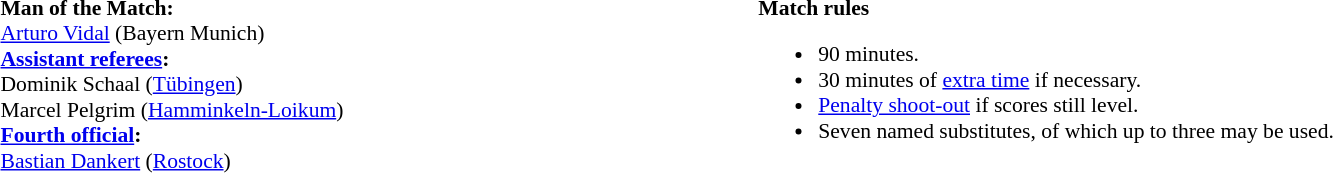<table style="width:100%; font-size:90%;">
<tr>
<td style="width:40%; vertical-align:top;"><br><strong>Man of the Match:</strong>
<br><a href='#'>Arturo Vidal</a> (Bayern Munich)<br><strong><a href='#'>Assistant referees</a>:</strong>
<br>Dominik Schaal (<a href='#'>Tübingen</a>)
<br>Marcel Pelgrim (<a href='#'>Hamminkeln-Loikum</a>)
<br><strong><a href='#'>Fourth official</a>:</strong>
<br><a href='#'>Bastian Dankert</a> (<a href='#'>Rostock</a>)</td>
<td style="width:60%; vertical-align:top;"><br><strong>Match rules</strong><ul><li>90 minutes.</li><li>30 minutes of <a href='#'>extra time</a> if necessary.</li><li><a href='#'>Penalty shoot-out</a> if scores still level.</li><li>Seven named substitutes, of which up to three may be used.</li></ul></td>
</tr>
</table>
